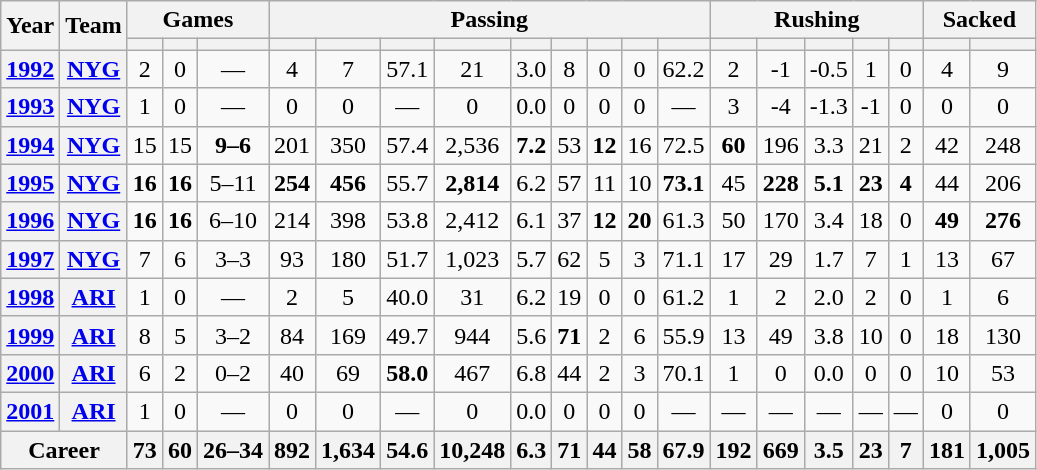<table class="wikitable" style="text-align:center;">
<tr>
<th rowspan="2">Year</th>
<th rowspan="2">Team</th>
<th colspan="3">Games</th>
<th colspan="9">Passing</th>
<th colspan="5">Rushing</th>
<th colspan="2">Sacked</th>
</tr>
<tr>
<th></th>
<th></th>
<th></th>
<th></th>
<th></th>
<th></th>
<th></th>
<th></th>
<th></th>
<th></th>
<th></th>
<th></th>
<th></th>
<th></th>
<th></th>
<th></th>
<th></th>
<th></th>
<th></th>
</tr>
<tr>
<th><a href='#'>1992</a></th>
<th><a href='#'>NYG</a></th>
<td>2</td>
<td>0</td>
<td>—</td>
<td>4</td>
<td>7</td>
<td>57.1</td>
<td>21</td>
<td>3.0</td>
<td>8</td>
<td>0</td>
<td>0</td>
<td>62.2</td>
<td>2</td>
<td>-1</td>
<td>-0.5</td>
<td>1</td>
<td>0</td>
<td>4</td>
<td>9</td>
</tr>
<tr>
<th><a href='#'>1993</a></th>
<th><a href='#'>NYG</a></th>
<td>1</td>
<td>0</td>
<td>—</td>
<td>0</td>
<td>0</td>
<td>—</td>
<td>0</td>
<td>0.0</td>
<td>0</td>
<td>0</td>
<td>0</td>
<td>—</td>
<td>3</td>
<td>-4</td>
<td>-1.3</td>
<td>-1</td>
<td>0</td>
<td>0</td>
<td>0</td>
</tr>
<tr>
<th><a href='#'>1994</a></th>
<th><a href='#'>NYG</a></th>
<td>15</td>
<td>15</td>
<td><strong>9–6</strong></td>
<td>201</td>
<td>350</td>
<td>57.4</td>
<td>2,536</td>
<td><strong>7.2</strong></td>
<td>53</td>
<td><strong>12</strong></td>
<td>16</td>
<td>72.5</td>
<td><strong>60</strong></td>
<td>196</td>
<td>3.3</td>
<td>21</td>
<td>2</td>
<td>42</td>
<td>248</td>
</tr>
<tr>
<th><a href='#'>1995</a></th>
<th><a href='#'>NYG</a></th>
<td><strong>16</strong></td>
<td><strong>16</strong></td>
<td>5–11</td>
<td><strong>254</strong></td>
<td><strong>456</strong></td>
<td>55.7</td>
<td><strong>2,814</strong></td>
<td>6.2</td>
<td>57</td>
<td>11</td>
<td>10</td>
<td><strong>73.1</strong></td>
<td>45</td>
<td><strong>228</strong></td>
<td><strong>5.1</strong></td>
<td><strong>23</strong></td>
<td><strong>4</strong></td>
<td>44</td>
<td>206</td>
</tr>
<tr>
<th><a href='#'>1996</a></th>
<th><a href='#'>NYG</a></th>
<td><strong>16</strong></td>
<td><strong>16</strong></td>
<td>6–10</td>
<td>214</td>
<td>398</td>
<td>53.8</td>
<td>2,412</td>
<td>6.1</td>
<td>37</td>
<td><strong>12</strong></td>
<td><strong>20</strong></td>
<td>61.3</td>
<td>50</td>
<td>170</td>
<td>3.4</td>
<td>18</td>
<td>0</td>
<td><strong>49</strong></td>
<td><strong>276</strong></td>
</tr>
<tr>
<th><a href='#'>1997</a></th>
<th><a href='#'>NYG</a></th>
<td>7</td>
<td>6</td>
<td>3–3</td>
<td>93</td>
<td>180</td>
<td>51.7</td>
<td>1,023</td>
<td>5.7</td>
<td>62</td>
<td>5</td>
<td>3</td>
<td>71.1</td>
<td>17</td>
<td>29</td>
<td>1.7</td>
<td>7</td>
<td>1</td>
<td>13</td>
<td>67</td>
</tr>
<tr>
<th><a href='#'>1998</a></th>
<th><a href='#'>ARI</a></th>
<td>1</td>
<td>0</td>
<td>—</td>
<td>2</td>
<td>5</td>
<td>40.0</td>
<td>31</td>
<td>6.2</td>
<td>19</td>
<td>0</td>
<td>0</td>
<td>61.2</td>
<td>1</td>
<td>2</td>
<td>2.0</td>
<td>2</td>
<td>0</td>
<td>1</td>
<td>6</td>
</tr>
<tr>
<th><a href='#'>1999</a></th>
<th><a href='#'>ARI</a></th>
<td>8</td>
<td>5</td>
<td>3–2</td>
<td>84</td>
<td>169</td>
<td>49.7</td>
<td>944</td>
<td>5.6</td>
<td><strong>71</strong></td>
<td>2</td>
<td>6</td>
<td>55.9</td>
<td>13</td>
<td>49</td>
<td>3.8</td>
<td>10</td>
<td>0</td>
<td>18</td>
<td>130</td>
</tr>
<tr>
<th><a href='#'>2000</a></th>
<th><a href='#'>ARI</a></th>
<td>6</td>
<td>2</td>
<td>0–2</td>
<td>40</td>
<td>69</td>
<td><strong>58.0</strong></td>
<td>467</td>
<td>6.8</td>
<td>44</td>
<td>2</td>
<td>3</td>
<td>70.1</td>
<td>1</td>
<td>0</td>
<td>0.0</td>
<td>0</td>
<td>0</td>
<td>10</td>
<td>53</td>
</tr>
<tr>
<th><a href='#'>2001</a></th>
<th><a href='#'>ARI</a></th>
<td>1</td>
<td>0</td>
<td>—</td>
<td>0</td>
<td>0</td>
<td>—</td>
<td>0</td>
<td>0.0</td>
<td>0</td>
<td>0</td>
<td>0</td>
<td>—</td>
<td>—</td>
<td>—</td>
<td>—</td>
<td>—</td>
<td>—</td>
<td>0</td>
<td>0</td>
</tr>
<tr>
<th colspan="2">Career</th>
<th>73</th>
<th>60</th>
<th>26–34</th>
<th>892</th>
<th>1,634</th>
<th>54.6</th>
<th>10,248</th>
<th>6.3</th>
<th>71</th>
<th>44</th>
<th>58</th>
<th>67.9</th>
<th>192</th>
<th>669</th>
<th>3.5</th>
<th>23</th>
<th>7</th>
<th>181</th>
<th>1,005</th>
</tr>
</table>
